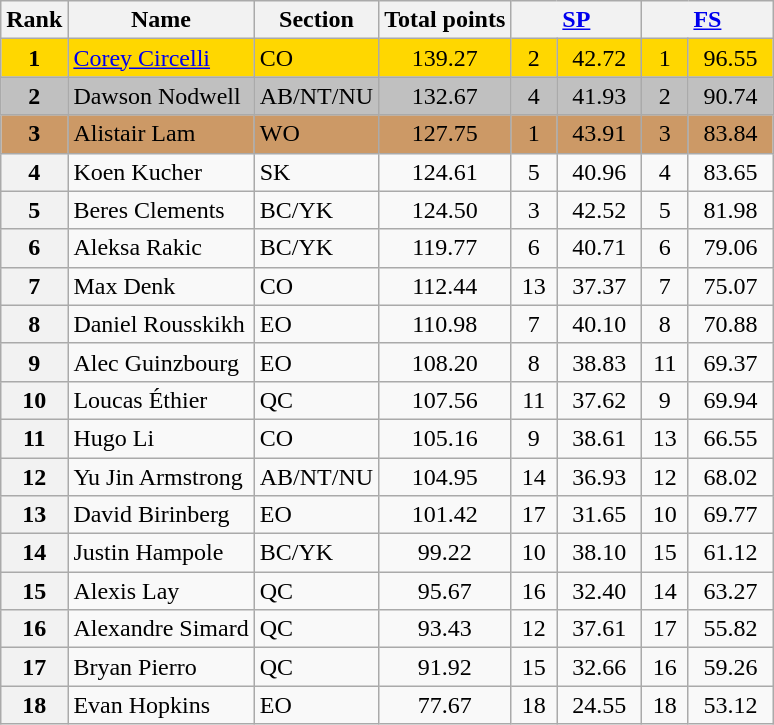<table class="wikitable sortable">
<tr>
<th>Rank</th>
<th>Name</th>
<th>Section</th>
<th>Total points</th>
<th colspan="2" width="80px"><a href='#'>SP</a></th>
<th colspan="2" width="80px"><a href='#'>FS</a></th>
</tr>
<tr bgcolor="gold">
<td align="center"><strong>1</strong></td>
<td><a href='#'>Corey Circelli</a></td>
<td>CO</td>
<td align="center">139.27</td>
<td align="center">2</td>
<td align="center">42.72</td>
<td align="center">1</td>
<td align="center">96.55</td>
</tr>
<tr bgcolor="silver">
<td align="center"><strong>2</strong></td>
<td>Dawson Nodwell</td>
<td>AB/NT/NU</td>
<td align="center">132.67</td>
<td align="center">4</td>
<td align="center">41.93</td>
<td align="center">2</td>
<td align="center">90.74</td>
</tr>
<tr bgcolor="cc9966">
<td align="center"><strong>3</strong></td>
<td>Alistair Lam</td>
<td>WO</td>
<td align="center">127.75</td>
<td align="center">1</td>
<td align="center">43.91</td>
<td align="center">3</td>
<td align="center">83.84</td>
</tr>
<tr>
<th>4</th>
<td>Koen Kucher</td>
<td>SK</td>
<td align="center">124.61</td>
<td align="center">5</td>
<td align="center">40.96</td>
<td align="center">4</td>
<td align="center">83.65</td>
</tr>
<tr>
<th>5</th>
<td>Beres Clements</td>
<td>BC/YK</td>
<td align="center">124.50</td>
<td align="center">3</td>
<td align="center">42.52</td>
<td align="center">5</td>
<td align="center">81.98</td>
</tr>
<tr>
<th>6</th>
<td>Aleksa Rakic</td>
<td>BC/YK</td>
<td align="center">119.77</td>
<td align="center">6</td>
<td align="center">40.71</td>
<td align="center">6</td>
<td align="center">79.06</td>
</tr>
<tr>
<th>7</th>
<td>Max Denk</td>
<td>CO</td>
<td align="center">112.44</td>
<td align="center">13</td>
<td align="center">37.37</td>
<td align="center">7</td>
<td align="center">75.07</td>
</tr>
<tr>
<th>8</th>
<td>Daniel Rousskikh</td>
<td>EO</td>
<td align="center">110.98</td>
<td align="center">7</td>
<td align="center">40.10</td>
<td align="center">8</td>
<td align="center">70.88</td>
</tr>
<tr>
<th>9</th>
<td>Alec Guinzbourg</td>
<td>EO</td>
<td align="center">108.20</td>
<td align="center">8</td>
<td align="center">38.83</td>
<td align="center">11</td>
<td align="center">69.37</td>
</tr>
<tr>
<th>10</th>
<td>Loucas Éthier</td>
<td>QC</td>
<td align="center">107.56</td>
<td align="center">11</td>
<td align="center">37.62</td>
<td align="center">9</td>
<td align="center">69.94</td>
</tr>
<tr>
<th>11</th>
<td>Hugo Li</td>
<td>CO</td>
<td align="center">105.16</td>
<td align="center">9</td>
<td align="center">38.61</td>
<td align="center">13</td>
<td align="center">66.55</td>
</tr>
<tr>
<th>12</th>
<td>Yu Jin Armstrong</td>
<td>AB/NT/NU</td>
<td align="center">104.95</td>
<td align="center">14</td>
<td align="center">36.93</td>
<td align="center">12</td>
<td align="center">68.02</td>
</tr>
<tr>
<th>13</th>
<td>David Birinberg</td>
<td>EO</td>
<td align="center">101.42</td>
<td align="center">17</td>
<td align="center">31.65</td>
<td align="center">10</td>
<td align="center">69.77</td>
</tr>
<tr>
<th>14</th>
<td>Justin Hampole</td>
<td>BC/YK</td>
<td align="center">99.22</td>
<td align="center">10</td>
<td align="center">38.10</td>
<td align="center">15</td>
<td align="center">61.12</td>
</tr>
<tr>
<th>15</th>
<td>Alexis Lay</td>
<td>QC</td>
<td align="center">95.67</td>
<td align="center">16</td>
<td align="center">32.40</td>
<td align="center">14</td>
<td align="center">63.27</td>
</tr>
<tr>
<th>16</th>
<td>Alexandre Simard</td>
<td>QC</td>
<td align="center">93.43</td>
<td align="center">12</td>
<td align="center">37.61</td>
<td align="center">17</td>
<td align="center">55.82</td>
</tr>
<tr>
<th>17</th>
<td>Bryan Pierro</td>
<td>QC</td>
<td align="center">91.92</td>
<td align="center">15</td>
<td align="center">32.66</td>
<td align="center">16</td>
<td align="center">59.26</td>
</tr>
<tr>
<th>18</th>
<td>Evan Hopkins</td>
<td>EO</td>
<td align="center">77.67</td>
<td align="center">18</td>
<td align="center">24.55</td>
<td align="center">18</td>
<td align="center">53.12</td>
</tr>
</table>
